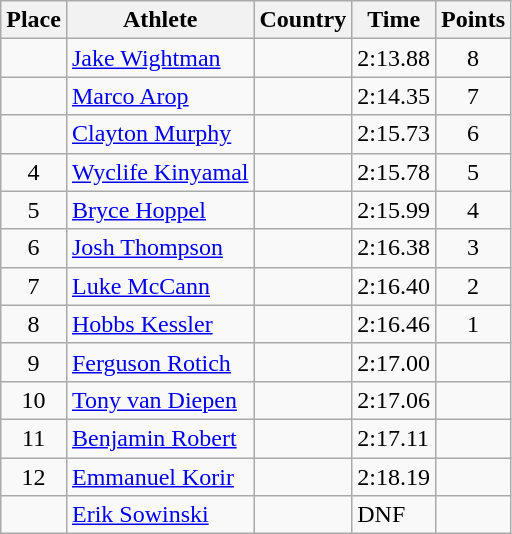<table class="wikitable">
<tr>
<th>Place</th>
<th>Athlete</th>
<th>Country</th>
<th>Time</th>
<th>Points</th>
</tr>
<tr>
<td align=center></td>
<td><a href='#'>Jake Wightman</a></td>
<td></td>
<td>2:13.88</td>
<td align=center>8</td>
</tr>
<tr>
<td align=center></td>
<td><a href='#'>Marco Arop</a></td>
<td></td>
<td>2:14.35</td>
<td align=center>7</td>
</tr>
<tr>
<td align=center></td>
<td><a href='#'>Clayton Murphy</a></td>
<td></td>
<td>2:15.73</td>
<td align=center>6</td>
</tr>
<tr>
<td align=center>4</td>
<td><a href='#'>Wyclife Kinyamal</a></td>
<td></td>
<td>2:15.78</td>
<td align=center>5</td>
</tr>
<tr>
<td align=center>5</td>
<td><a href='#'>Bryce Hoppel</a></td>
<td></td>
<td>2:15.99</td>
<td align=center>4</td>
</tr>
<tr>
<td align=center>6</td>
<td><a href='#'>Josh Thompson</a></td>
<td></td>
<td>2:16.38</td>
<td align=center>3</td>
</tr>
<tr>
<td align=center>7</td>
<td><a href='#'>Luke McCann</a></td>
<td></td>
<td>2:16.40</td>
<td align=center>2</td>
</tr>
<tr>
<td align=center>8</td>
<td><a href='#'>Hobbs Kessler</a></td>
<td></td>
<td>2:16.46</td>
<td align=center>1</td>
</tr>
<tr>
<td align=center>9</td>
<td><a href='#'>Ferguson Rotich</a></td>
<td></td>
<td>2:17.00</td>
<td align=center></td>
</tr>
<tr>
<td align=center>10</td>
<td><a href='#'>Tony van Diepen</a></td>
<td></td>
<td>2:17.06</td>
<td align=center></td>
</tr>
<tr>
<td align=center>11</td>
<td><a href='#'>Benjamin Robert</a></td>
<td></td>
<td>2:17.11</td>
<td align=center></td>
</tr>
<tr>
<td align=center>12</td>
<td><a href='#'>Emmanuel Korir</a></td>
<td></td>
<td>2:18.19</td>
<td align=center></td>
</tr>
<tr>
<td align=center></td>
<td><a href='#'>Erik Sowinski</a></td>
<td></td>
<td>DNF</td>
<td align=center></td>
</tr>
</table>
